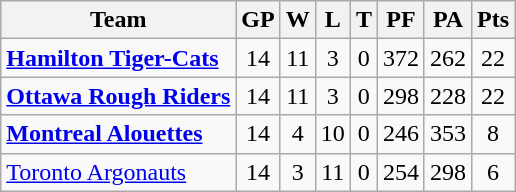<table class="wikitable" style="float:left; margin-right:1em">
<tr>
<th>Team</th>
<th>GP</th>
<th>W</th>
<th>L</th>
<th>T</th>
<th>PF</th>
<th>PA</th>
<th>Pts</th>
</tr>
<tr align="center">
<td align="left"><strong><a href='#'>Hamilton Tiger-Cats</a></strong></td>
<td>14</td>
<td>11</td>
<td>3</td>
<td>0</td>
<td>372</td>
<td>262</td>
<td>22</td>
</tr>
<tr align="center">
<td align="left"><strong><a href='#'>Ottawa Rough Riders</a></strong></td>
<td>14</td>
<td>11</td>
<td>3</td>
<td>0</td>
<td>298</td>
<td>228</td>
<td>22</td>
</tr>
<tr align="center">
<td align="left"><strong><a href='#'>Montreal Alouettes</a></strong></td>
<td>14</td>
<td>4</td>
<td>10</td>
<td>0</td>
<td>246</td>
<td>353</td>
<td>8</td>
</tr>
<tr align="center">
<td align="left"><a href='#'>Toronto Argonauts</a></td>
<td>14</td>
<td>3</td>
<td>11</td>
<td>0</td>
<td>254</td>
<td>298</td>
<td>6</td>
</tr>
</table>
